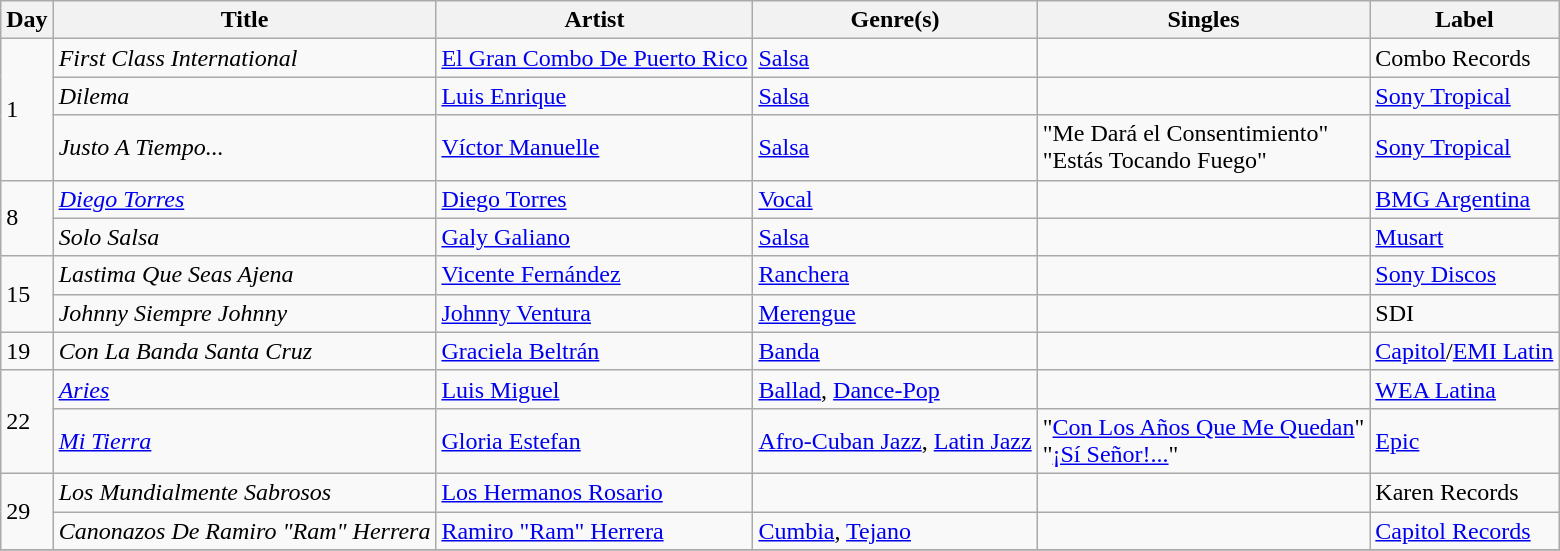<table class="wikitable sortable" style="text-align: left;">
<tr>
<th>Day</th>
<th>Title</th>
<th>Artist</th>
<th>Genre(s)</th>
<th>Singles</th>
<th>Label</th>
</tr>
<tr>
<td rowspan="3">1</td>
<td><em>First Class International</em></td>
<td><a href='#'>El Gran Combo De Puerto Rico</a></td>
<td><a href='#'>Salsa</a></td>
<td></td>
<td>Combo Records</td>
</tr>
<tr>
<td><em>Dilema</em></td>
<td><a href='#'>Luis Enrique</a></td>
<td><a href='#'>Salsa</a></td>
<td></td>
<td><a href='#'>Sony Tropical</a></td>
</tr>
<tr>
<td><em>Justo A Tiempo...</em></td>
<td><a href='#'>Víctor Manuelle</a></td>
<td><a href='#'>Salsa</a></td>
<td>"Me Dará el Consentimiento"<br>"Estás Tocando Fuego"</td>
<td><a href='#'>Sony Tropical</a></td>
</tr>
<tr>
<td rowspan="2">8</td>
<td><em><a href='#'>Diego Torres</a></em></td>
<td><a href='#'>Diego Torres</a></td>
<td><a href='#'>Vocal</a></td>
<td></td>
<td><a href='#'>BMG Argentina</a></td>
</tr>
<tr>
<td><em>Solo Salsa</em></td>
<td><a href='#'>Galy Galiano</a></td>
<td><a href='#'>Salsa</a></td>
<td></td>
<td><a href='#'>Musart</a></td>
</tr>
<tr>
<td rowspan="2">15</td>
<td><em>Lastima Que Seas Ajena</em></td>
<td><a href='#'>Vicente Fernández</a></td>
<td><a href='#'>Ranchera</a></td>
<td></td>
<td><a href='#'>Sony Discos</a></td>
</tr>
<tr>
<td><em>Johnny Siempre Johnny</em></td>
<td><a href='#'>Johnny Ventura</a></td>
<td><a href='#'>Merengue</a></td>
<td></td>
<td>SDI</td>
</tr>
<tr>
<td>19</td>
<td><em>Con La Banda Santa Cruz</em></td>
<td><a href='#'>Graciela Beltrán</a></td>
<td><a href='#'>Banda</a></td>
<td></td>
<td><a href='#'>Capitol</a>/<a href='#'>EMI Latin</a></td>
</tr>
<tr>
<td rowspan="2">22</td>
<td><em><a href='#'>Aries</a></em></td>
<td><a href='#'>Luis Miguel</a></td>
<td><a href='#'>Ballad</a>, <a href='#'>Dance-Pop</a></td>
<td></td>
<td><a href='#'>WEA Latina</a></td>
</tr>
<tr>
<td><em><a href='#'>Mi Tierra</a></em></td>
<td><a href='#'>Gloria Estefan</a></td>
<td><a href='#'>Afro-Cuban Jazz</a>, <a href='#'>Latin Jazz</a></td>
<td>"<a href='#'>Con Los Años Que Me Quedan</a>"<br>"<a href='#'>¡Sí Señor!...</a>"</td>
<td><a href='#'>Epic</a></td>
</tr>
<tr>
<td rowspan="2">29</td>
<td><em>Los Mundialmente Sabrosos</em></td>
<td><a href='#'>Los Hermanos Rosario</a></td>
<td></td>
<td></td>
<td>Karen Records</td>
</tr>
<tr>
<td><em>Canonazos De Ramiro "Ram" Herrera</em></td>
<td><a href='#'>Ramiro "Ram" Herrera</a></td>
<td><a href='#'>Cumbia</a>, <a href='#'>Tejano</a></td>
<td></td>
<td><a href='#'>Capitol Records</a></td>
</tr>
<tr>
</tr>
</table>
